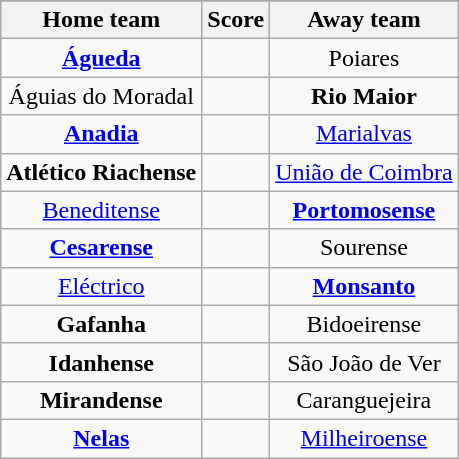<table class="wikitable" style="text-align: center">
<tr>
</tr>
<tr>
<th>Home team</th>
<th>Score</th>
<th>Away team</th>
</tr>
<tr>
<td><strong><a href='#'>Águeda</a></strong> </td>
<td></td>
<td>Poiares </td>
</tr>
<tr>
<td>Águias do Moradal </td>
<td></td>
<td><strong>Rio Maior</strong> </td>
</tr>
<tr>
<td><strong><a href='#'>Anadia</a></strong> </td>
<td></td>
<td><a href='#'>Marialvas</a> </td>
</tr>
<tr>
<td><strong>Atlético Riachense</strong> </td>
<td></td>
<td><a href='#'>União de Coimbra</a> </td>
</tr>
<tr>
<td><a href='#'>Beneditense</a> </td>
<td></td>
<td><strong><a href='#'>Portomosense</a></strong> </td>
</tr>
<tr>
<td><strong><a href='#'>Cesarense</a></strong> </td>
<td></td>
<td>Sourense </td>
</tr>
<tr>
<td><a href='#'>Eléctrico</a> </td>
<td></td>
<td><strong><a href='#'>Monsanto</a></strong> </td>
</tr>
<tr>
<td><strong>Gafanha</strong> </td>
<td></td>
<td>Bidoeirense </td>
</tr>
<tr>
<td><strong>Idanhense</strong> </td>
<td></td>
<td>São João de Ver </td>
</tr>
<tr>
<td><strong>Mirandense</strong> </td>
<td></td>
<td>Caranguejeira </td>
</tr>
<tr>
<td><strong><a href='#'>Nelas</a></strong> </td>
<td></td>
<td><a href='#'>Milheiroense</a> </td>
</tr>
</table>
